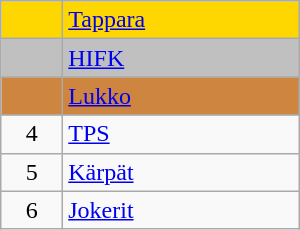<table class="wikitable" width="200px">
<tr style="background:#ffd700;">
<td align=center></td>
<td> <a href='#'>Tappara</a></td>
</tr>
<tr style="background:#c0c0c0;">
<td align=center></td>
<td> <a href='#'>HIFK</a></td>
</tr>
<tr style="background:#CD853F;">
<td align=center></td>
<td> <a href='#'>Lukko</a></td>
</tr>
<tr>
<td align=center>4</td>
<td> <a href='#'>TPS</a></td>
</tr>
<tr>
<td align=center>5</td>
<td> <a href='#'>Kärpät</a></td>
</tr>
<tr>
<td align=center>6</td>
<td> <a href='#'>Jokerit</a></td>
</tr>
</table>
